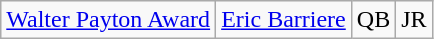<table class="wikitable">
<tr>
<td><a href='#'>Walter Payton Award</a></td>
<td><a href='#'>Eric Barriere</a></td>
<td>QB</td>
<td>JR</td>
</tr>
</table>
